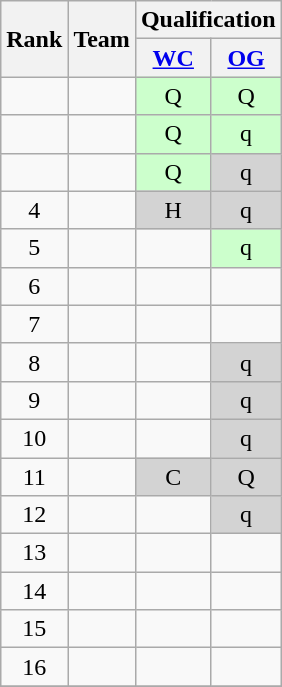<table class="wikitable">
<tr>
<th rowspan=2>Rank</th>
<th rowspan=2>Team</th>
<th colspan=2>Qualification</th>
</tr>
<tr>
<th><a href='#'>WC</a></th>
<th><a href='#'>OG</a></th>
</tr>
<tr>
<td align=center></td>
<td></td>
<td align=center bgcolor=#CCFFCC>Q</td>
<td align=center bgcolor=#CCFFCC>Q</td>
</tr>
<tr>
<td align=center></td>
<td></td>
<td align=center bgcolor=#CCFFCC>Q</td>
<td align=center bgcolor=#CCFFCC>q</td>
</tr>
<tr>
<td align=center></td>
<td></td>
<td align=center bgcolor=#CCFFCC>Q</td>
<td align=center style="background: lightgrey;">q</td>
</tr>
<tr>
<td align=center>4</td>
<td></td>
<td align=center style="background: lightgrey;">H</td>
<td align=center style="background: lightgrey;">q</td>
</tr>
<tr>
<td align=center>5</td>
<td></td>
<td></td>
<td align=center bgcolor=#CCFFCC>q</td>
</tr>
<tr>
<td align=center>6</td>
<td></td>
<td></td>
<td></td>
</tr>
<tr>
<td align=center>7</td>
<td></td>
<td></td>
<td></td>
</tr>
<tr>
<td align=center>8</td>
<td></td>
<td></td>
<td align=center style="background: lightgrey;">q</td>
</tr>
<tr>
<td align=center>9</td>
<td></td>
<td></td>
<td align=center style="background: lightgrey;">q</td>
</tr>
<tr>
<td align=center>10</td>
<td></td>
<td></td>
<td align=center style="background: lightgrey;">q</td>
</tr>
<tr>
<td align=center>11</td>
<td></td>
<td align=center style="background: lightgrey;">C</td>
<td align=center style="background: lightgrey;">Q</td>
</tr>
<tr>
<td align=center>12</td>
<td></td>
<td></td>
<td align=center style="background: lightgrey;">q</td>
</tr>
<tr>
<td align=center>13</td>
<td></td>
<td></td>
<td></td>
</tr>
<tr>
<td align=center>14</td>
<td></td>
<td></td>
<td></td>
</tr>
<tr>
<td align=center>15</td>
<td></td>
<td></td>
<td></td>
</tr>
<tr>
<td align=center>16</td>
<td></td>
<td></td>
<td></td>
</tr>
<tr>
</tr>
</table>
